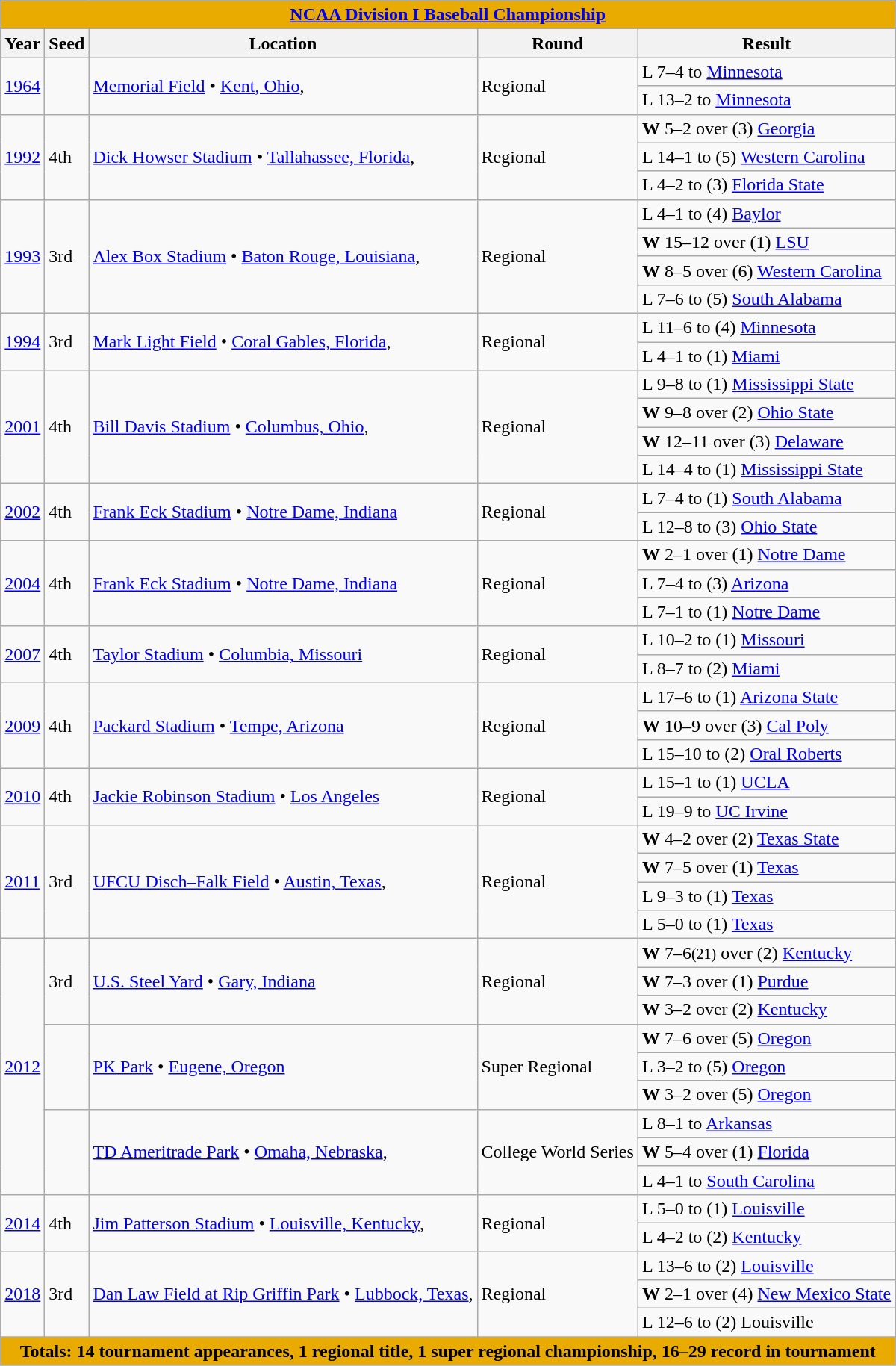<table class="wikitable">
<tr>
<th colspan=6 style="background:#eaab00;"><a href='#'>NCAA Division I Baseball Championship</a></th>
</tr>
<tr>
<th>Year</th>
<th>Seed</th>
<th>Location</th>
<th>Round</th>
<th>Result</th>
</tr>
<tr>
<td rowspan="2"><a href='#'>1964</a></td>
<td rowspan="2"></td>
<td rowspan="2"><a href='#'>Memorial Field</a> • <a href='#'>Kent, Ohio</a>,</td>
<td rowspan=2>Regional</td>
<td>L 7–4 to <a href='#'>Minnesota</a></td>
</tr>
<tr>
<td>L 13–2 to <a href='#'>Minnesota</a></td>
</tr>
<tr>
<td rowspan="3"><a href='#'>1992</a></td>
<td rowspan="3">4th</td>
<td rowspan="3"><a href='#'>Dick Howser Stadium</a> • <a href='#'>Tallahassee, Florida</a>,</td>
<td rowspan=3>Regional</td>
<td><strong>W</strong> 5–2 over (3) <a href='#'>Georgia</a></td>
</tr>
<tr>
<td>L 14–1 to (5) <a href='#'>Western Carolina</a></td>
</tr>
<tr>
<td>L 4–2 to (3) <a href='#'>Florida State</a></td>
</tr>
<tr>
<td rowspan="4"><a href='#'>1993</a></td>
<td rowspan="4">3rd</td>
<td rowspan="4"><a href='#'>Alex Box Stadium</a> • <a href='#'>Baton Rouge, Louisiana</a>,</td>
<td rowspan=4>Regional</td>
<td>L 4–1 to (4) <a href='#'>Baylor</a></td>
</tr>
<tr>
<td><strong>W</strong> 15–12 over (1) <a href='#'>LSU</a></td>
</tr>
<tr>
<td><strong>W</strong> 8–5 over (6) <a href='#'>Western Carolina</a></td>
</tr>
<tr>
<td>L 7–6 to (5) <a href='#'>South Alabama</a></td>
</tr>
<tr>
<td rowspan="2"><a href='#'>1994</a></td>
<td rowspan="2">3rd</td>
<td rowspan="2"><a href='#'>Mark Light Field</a> • <a href='#'>Coral Gables, Florida</a>,</td>
<td rowspan=2>Regional</td>
<td>L 11–6 to (4) <a href='#'>Minnesota</a></td>
</tr>
<tr>
<td>L 4–1 to (1) <a href='#'>Miami</a></td>
</tr>
<tr>
<td rowspan="4"><a href='#'>2001</a></td>
<td rowspan="4">4th</td>
<td rowspan="4"><a href='#'>Bill Davis Stadium</a> • <a href='#'>Columbus, Ohio</a>,</td>
<td rowspan=4>Regional</td>
<td>L 9–8 to (1) <a href='#'>Mississippi State</a></td>
</tr>
<tr>
<td><strong>W</strong> 9–8 over (2) <a href='#'>Ohio State</a></td>
</tr>
<tr>
<td><strong>W</strong> 12–11 over (3) <a href='#'>Delaware</a></td>
</tr>
<tr>
<td>L 14–4 to (1) <a href='#'>Mississippi State</a></td>
</tr>
<tr>
<td rowspan="2"><a href='#'>2002</a></td>
<td rowspan="2">4th</td>
<td rowspan="2"><a href='#'>Frank Eck Stadium</a> • <a href='#'>Notre Dame, Indiana</a></td>
<td rowspan=2>Regional</td>
<td>L 7–4 to (1) <a href='#'>South Alabama</a></td>
</tr>
<tr>
<td>L 12–8 to (3) <a href='#'>Ohio State</a></td>
</tr>
<tr>
<td rowspan="3"><a href='#'>2004</a></td>
<td rowspan="3">4th</td>
<td rowspan="3"><a href='#'>Frank Eck Stadium</a> • <a href='#'>Notre Dame, Indiana</a></td>
<td rowspan=3>Regional</td>
<td><strong>W</strong> 2–1 over (1) <a href='#'>Notre Dame</a></td>
</tr>
<tr>
<td>L 7–4 to (3) <a href='#'>Arizona</a></td>
</tr>
<tr>
<td>L 7–1 to (1) <a href='#'>Notre Dame</a></td>
</tr>
<tr>
<td rowspan="2"><a href='#'>2007</a></td>
<td rowspan="2">4th</td>
<td rowspan="2"><a href='#'>Taylor Stadium</a> • <a href='#'>Columbia, Missouri</a></td>
<td rowspan=2>Regional</td>
<td>L 10–2 to (1) <a href='#'>Missouri</a></td>
</tr>
<tr>
<td>L 8–7 to (2) <a href='#'>Miami</a></td>
</tr>
<tr>
<td rowspan="3"><a href='#'>2009</a></td>
<td rowspan="3">4th</td>
<td rowspan="3"><a href='#'>Packard Stadium</a> • <a href='#'>Tempe, Arizona</a></td>
<td rowspan=3>Regional</td>
<td>L 17–6 to (1) <a href='#'>Arizona State</a></td>
</tr>
<tr>
<td><strong>W</strong> 10–9 over (3) <a href='#'>Cal Poly</a></td>
</tr>
<tr>
<td>L 15–10 to (2) <a href='#'>Oral Roberts</a></td>
</tr>
<tr>
<td rowspan="2"><a href='#'>2010</a></td>
<td rowspan="2">4th</td>
<td rowspan="2"><a href='#'>Jackie Robinson Stadium</a> • <a href='#'>Los Angeles</a></td>
<td rowspan=2>Regional</td>
<td>L 15–1 to (1) <a href='#'>UCLA</a></td>
</tr>
<tr>
<td>L 19–9 to <a href='#'>UC Irvine</a></td>
</tr>
<tr>
<td rowspan="4"><a href='#'>2011</a></td>
<td rowspan="4">3rd</td>
<td rowspan="4"><a href='#'>UFCU Disch–Falk Field</a> • <a href='#'>Austin, Texas</a>,</td>
<td rowspan=4>Regional</td>
<td><strong>W</strong> 4–2 over (2) <a href='#'>Texas State</a></td>
</tr>
<tr>
<td><strong>W</strong> 7–5 over (1) <a href='#'>Texas</a></td>
</tr>
<tr>
<td>L 9–3 to (1) <a href='#'>Texas</a></td>
</tr>
<tr>
<td>L 5–0 to (1) <a href='#'>Texas</a></td>
</tr>
<tr>
<td rowspan="9"><a href='#'>2012</a></td>
<td rowspan="3">3rd</td>
<td rowspan="3"><a href='#'>U.S. Steel Yard</a> • <a href='#'>Gary, Indiana</a></td>
<td rowspan=3>Regional</td>
<td><strong>W</strong> 7–6<small>(21)</small> over (2) <a href='#'>Kentucky</a></td>
</tr>
<tr>
<td><strong>W</strong> 7–3 over (1) <a href='#'>Purdue</a></td>
</tr>
<tr>
<td><strong>W</strong> 3–2 over (2) <a href='#'>Kentucky</a></td>
</tr>
<tr>
<td rowspan=3></td>
<td rowspan=3><a href='#'>PK Park</a> • <a href='#'>Eugene, Oregon</a></td>
<td rowspan=3>Super Regional</td>
<td><strong>W</strong> 7–6 over (5) <a href='#'>Oregon</a></td>
</tr>
<tr>
<td>L 3–2 to (5) <a href='#'>Oregon</a></td>
</tr>
<tr>
<td><strong>W</strong> 3–2 over (5) <a href='#'>Oregon</a></td>
</tr>
<tr>
<td rowspan=3></td>
<td rowspan=3><a href='#'>TD Ameritrade Park</a> • <a href='#'>Omaha, Nebraska</a>,</td>
<td rowspan=3>College World Series</td>
<td>L 8–1 to <a href='#'>Arkansas</a></td>
</tr>
<tr>
<td><strong>W</strong> 5–4 over (1) <a href='#'>Florida</a></td>
</tr>
<tr>
<td>L 4–1 to <a href='#'>South Carolina</a></td>
</tr>
<tr>
<td rowspan=2><a href='#'>2014</a></td>
<td rowspan=2>4th</td>
<td rowspan=2><a href='#'>Jim Patterson Stadium</a> • <a href='#'>Louisville, Kentucky</a>,</td>
<td rowspan=2>Regional</td>
<td>L 5–0 to (1) <a href='#'>Louisville</a></td>
</tr>
<tr>
<td>L 4–2 to (2) <a href='#'>Kentucky</a></td>
</tr>
<tr>
<td rowspan=3><a href='#'>2018</a></td>
<td rowspan=3>3rd</td>
<td rowspan=3><a href='#'>Dan Law Field at Rip Griffin Park</a> • <a href='#'>Lubbock, Texas</a>,</td>
<td rowspan=3>Regional</td>
<td>L 13–6 to (2) <a href='#'>Louisville</a></td>
</tr>
<tr>
<td><strong>W</strong> 2–1 over (4) <a href='#'>New Mexico State</a></td>
</tr>
<tr>
<td>L 12–6 to (2) Louisville</td>
</tr>
<tr>
<th colspan=6 style="background:#eaab00;">Totals: 14 tournament appearances, 1 regional title, 1 super regional championship, 16–29 record in tournament</th>
</tr>
</table>
